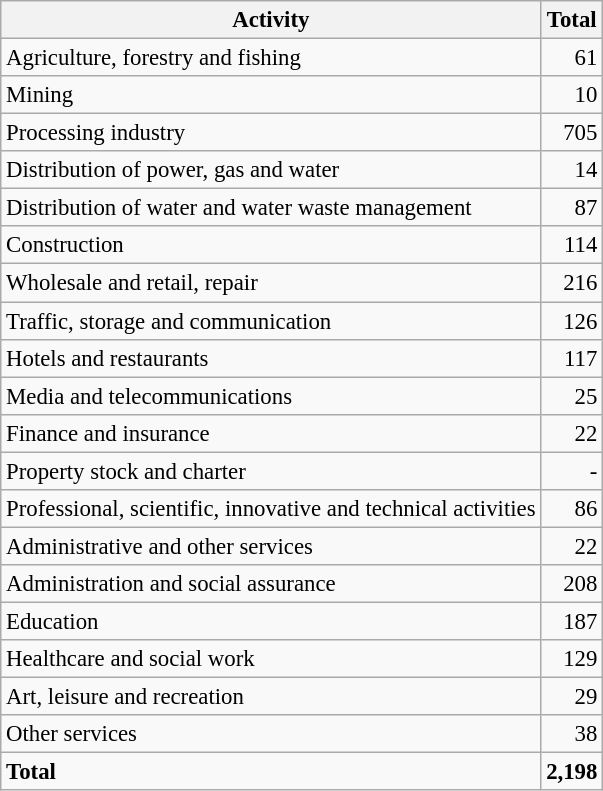<table class="wikitable sortable" style="font-size:95%;">
<tr>
<th>Activity</th>
<th>Total</th>
</tr>
<tr>
<td>Agriculture, forestry and fishing</td>
<td align="right">61</td>
</tr>
<tr>
<td>Mining</td>
<td align="right">10</td>
</tr>
<tr>
<td>Processing industry</td>
<td align="right">705</td>
</tr>
<tr>
<td>Distribution of power, gas and water</td>
<td align="right">14</td>
</tr>
<tr>
<td>Distribution of water and water waste management</td>
<td align="right">87</td>
</tr>
<tr>
<td>Construction</td>
<td align="right">114</td>
</tr>
<tr>
<td>Wholesale and retail, repair</td>
<td align="right">216</td>
</tr>
<tr>
<td>Traffic, storage and communication</td>
<td align="right">126</td>
</tr>
<tr>
<td>Hotels and restaurants</td>
<td align="right">117</td>
</tr>
<tr>
<td>Media and telecommunications</td>
<td align="right">25</td>
</tr>
<tr>
<td>Finance and insurance</td>
<td align="right">22</td>
</tr>
<tr>
<td>Property stock and charter</td>
<td align="right">-</td>
</tr>
<tr>
<td>Professional, scientific, innovative and technical activities</td>
<td align="right">86</td>
</tr>
<tr>
<td>Administrative and other services</td>
<td align="right">22</td>
</tr>
<tr>
<td>Administration and social assurance</td>
<td align="right">208</td>
</tr>
<tr>
<td>Education</td>
<td align="right">187</td>
</tr>
<tr>
<td>Healthcare and social work</td>
<td align="right">129</td>
</tr>
<tr>
<td>Art, leisure and recreation</td>
<td align="right">29</td>
</tr>
<tr>
<td>Other services</td>
<td align="right">38</td>
</tr>
<tr class="sortbottom">
<td><strong>Total</strong></td>
<td align="right"><strong>2,198</strong></td>
</tr>
</table>
